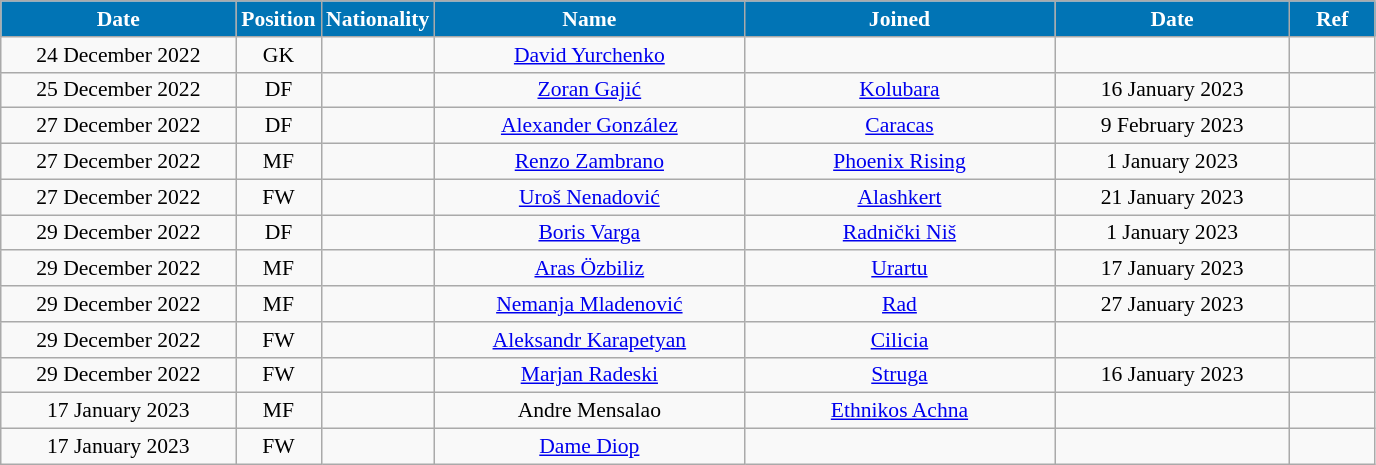<table class="wikitable"  style="text-align:center; font-size:90%; ">
<tr>
<th style="background:#0174B5; color:#FFFFFF; width:150px;">Date</th>
<th style="background:#0174B5; color:#FFFFFF; width:50px;">Position</th>
<th style="background:#0174B5; color:#FFFFFF; width:50px;">Nationality</th>
<th style="background:#0174B5; color:#FFFFFF; width:200px;">Name</th>
<th style="background:#0174B5; color:#FFFFFF; width:200px;">Joined</th>
<th style="background:#0174B5; color:#FFFFFF; width:150px;">Date</th>
<th style="background:#0174B5; color:#FFFFFF; width:50px;">Ref</th>
</tr>
<tr>
<td>24 December 2022</td>
<td>GK</td>
<td></td>
<td><a href='#'>David Yurchenko</a></td>
<td></td>
<td></td>
<td></td>
</tr>
<tr>
<td>25 December 2022</td>
<td>DF</td>
<td></td>
<td><a href='#'>Zoran Gajić</a></td>
<td><a href='#'>Kolubara</a></td>
<td>16 January 2023</td>
<td></td>
</tr>
<tr>
<td>27 December 2022</td>
<td>DF</td>
<td></td>
<td><a href='#'>Alexander González</a></td>
<td><a href='#'>Caracas</a></td>
<td>9 February 2023</td>
<td></td>
</tr>
<tr>
<td>27 December 2022</td>
<td>MF</td>
<td></td>
<td><a href='#'>Renzo Zambrano</a></td>
<td><a href='#'>Phoenix Rising</a></td>
<td>1 January 2023</td>
<td></td>
</tr>
<tr>
<td>27 December 2022</td>
<td>FW</td>
<td></td>
<td><a href='#'>Uroš Nenadović</a></td>
<td><a href='#'>Alashkert</a></td>
<td>21 January 2023</td>
<td></td>
</tr>
<tr>
<td>29 December 2022</td>
<td>DF</td>
<td></td>
<td><a href='#'>Boris Varga</a></td>
<td><a href='#'>Radnički Niš</a></td>
<td>1 January 2023</td>
<td></td>
</tr>
<tr>
<td>29 December 2022</td>
<td>MF</td>
<td></td>
<td><a href='#'>Aras Özbiliz</a></td>
<td><a href='#'>Urartu</a></td>
<td>17 January 2023</td>
<td></td>
</tr>
<tr>
<td>29 December 2022</td>
<td>MF</td>
<td></td>
<td><a href='#'>Nemanja Mladenović</a></td>
<td><a href='#'>Rad</a></td>
<td>27 January 2023</td>
<td></td>
</tr>
<tr>
<td>29 December 2022</td>
<td>FW</td>
<td></td>
<td><a href='#'>Aleksandr Karapetyan</a></td>
<td><a href='#'>Cilicia</a></td>
<td></td>
<td></td>
</tr>
<tr>
<td>29 December 2022</td>
<td>FW</td>
<td></td>
<td><a href='#'>Marjan Radeski</a></td>
<td><a href='#'>Struga</a></td>
<td>16 January 2023</td>
<td></td>
</tr>
<tr>
<td>17 January 2023</td>
<td>MF</td>
<td></td>
<td>Andre Mensalao</td>
<td><a href='#'>Ethnikos Achna</a></td>
<td></td>
<td></td>
</tr>
<tr>
<td>17 January 2023</td>
<td>FW</td>
<td></td>
<td><a href='#'>Dame Diop</a></td>
<td></td>
<td></td>
<td></td>
</tr>
</table>
